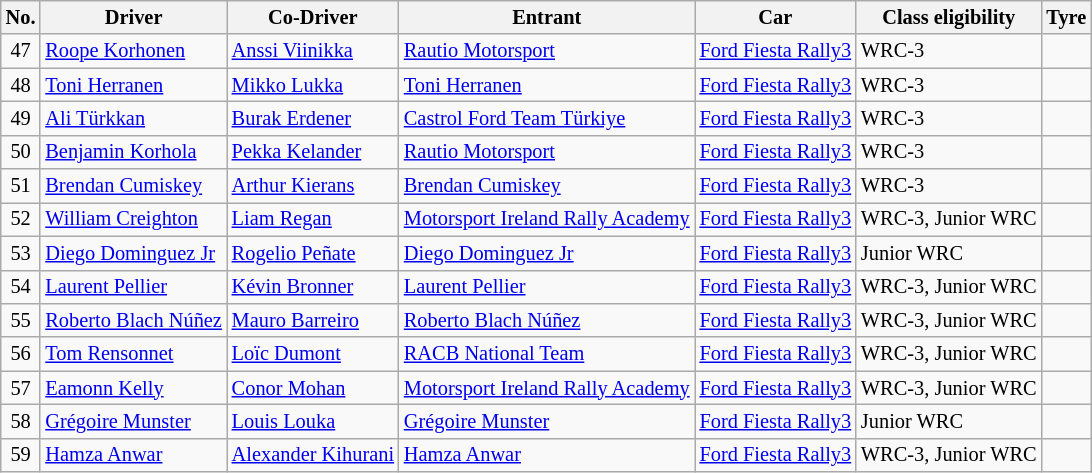<table class="wikitable" style="font-size: 85%;">
<tr>
<th>No.</th>
<th>Driver</th>
<th>Co-Driver</th>
<th>Entrant</th>
<th>Car</th>
<th>Class eligibility</th>
<th>Tyre</th>
</tr>
<tr>
<td align="center">47</td>
<td> <a href='#'>Roope Korhonen</a></td>
<td> <a href='#'>Anssi Viinikka</a></td>
<td> <a href='#'>Rautio Motorsport</a></td>
<td><a href='#'>Ford Fiesta Rally3</a></td>
<td>WRC-3</td>
<td align="center"></td>
</tr>
<tr>
<td align="center">48</td>
<td> <a href='#'>Toni Herranen</a></td>
<td> <a href='#'>Mikko Lukka</a></td>
<td> <a href='#'>Toni Herranen</a></td>
<td><a href='#'>Ford Fiesta Rally3</a></td>
<td>WRC-3</td>
<td align="center"></td>
</tr>
<tr>
<td align="center">49</td>
<td> <a href='#'>Ali Türkkan</a></td>
<td> <a href='#'>Burak Erdener</a></td>
<td> <a href='#'>Castrol Ford Team Türkiye</a></td>
<td><a href='#'>Ford Fiesta Rally3</a></td>
<td>WRC-3</td>
<td align="center"></td>
</tr>
<tr>
<td align="center">50</td>
<td> <a href='#'>Benjamin Korhola</a></td>
<td> <a href='#'>Pekka Kelander</a></td>
<td> <a href='#'>Rautio Motorsport</a></td>
<td><a href='#'>Ford Fiesta Rally3</a></td>
<td>WRC-3</td>
<td align="center"></td>
</tr>
<tr>
<td align="center">51</td>
<td> <a href='#'>Brendan Cumiskey</a></td>
<td> <a href='#'>Arthur Kierans</a></td>
<td> <a href='#'>Brendan Cumiskey</a></td>
<td><a href='#'>Ford Fiesta Rally3</a></td>
<td>WRC-3</td>
<td align="center"></td>
</tr>
<tr>
<td align="center">52</td>
<td> <a href='#'>William Creighton</a></td>
<td> <a href='#'>Liam Regan</a></td>
<td> <a href='#'>Motorsport Ireland Rally Academy</a></td>
<td><a href='#'>Ford Fiesta Rally3</a></td>
<td>WRC-3, Junior WRC</td>
<td align="center"></td>
</tr>
<tr>
<td align="center">53</td>
<td> <a href='#'>Diego Dominguez Jr</a></td>
<td> <a href='#'>Rogelio Peñate</a></td>
<td> <a href='#'>Diego Dominguez Jr</a></td>
<td><a href='#'>Ford Fiesta Rally3</a></td>
<td>Junior WRC</td>
<td align="center"></td>
</tr>
<tr>
<td align="center">54</td>
<td> <a href='#'>Laurent Pellier</a></td>
<td> <a href='#'>Kévin Bronner</a></td>
<td> <a href='#'>Laurent Pellier</a></td>
<td><a href='#'>Ford Fiesta Rally3</a></td>
<td>WRC-3, Junior WRC</td>
<td align="center"></td>
</tr>
<tr>
<td align="center">55</td>
<td> <a href='#'>Roberto Blach Núñez</a></td>
<td> <a href='#'>Mauro Barreiro</a></td>
<td> <a href='#'>Roberto Blach Núñez</a></td>
<td><a href='#'>Ford Fiesta Rally3</a></td>
<td>WRC-3, Junior WRC</td>
<td align="center"></td>
</tr>
<tr>
<td align="center">56</td>
<td> <a href='#'>Tom Rensonnet</a></td>
<td> <a href='#'>Loïc Dumont</a></td>
<td> <a href='#'>RACB National Team</a></td>
<td><a href='#'>Ford Fiesta Rally3</a></td>
<td>WRC-3, Junior WRC</td>
<td align="center"></td>
</tr>
<tr>
<td align="center">57</td>
<td> <a href='#'>Eamonn Kelly</a></td>
<td> <a href='#'>Conor Mohan</a></td>
<td> <a href='#'>Motorsport Ireland Rally Academy</a></td>
<td><a href='#'>Ford Fiesta Rally3</a></td>
<td>WRC-3, Junior WRC</td>
<td align="center"></td>
</tr>
<tr>
<td align="center">58</td>
<td> <a href='#'>Grégoire Munster</a></td>
<td> <a href='#'>Louis Louka</a></td>
<td> <a href='#'>Grégoire Munster</a></td>
<td><a href='#'>Ford Fiesta Rally3</a></td>
<td>Junior WRC</td>
<td align="center"></td>
</tr>
<tr>
<td align="center">59</td>
<td> <a href='#'>Hamza Anwar</a></td>
<td> <a href='#'>Alexander Kihurani</a></td>
<td> <a href='#'>Hamza Anwar</a></td>
<td><a href='#'>Ford Fiesta Rally3</a></td>
<td>WRC-3, Junior WRC</td>
<td align="center"></td>
</tr>
</table>
